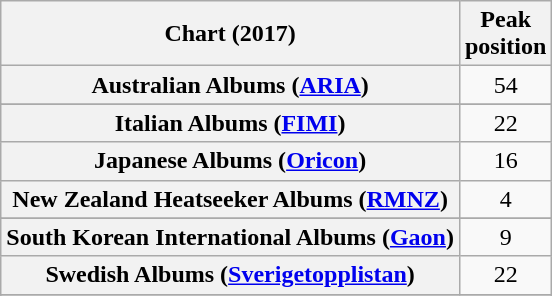<table class="wikitable sortable plainrowheaders" style="text-align:center">
<tr>
<th scope="col">Chart (2017)</th>
<th scope="col">Peak<br> position</th>
</tr>
<tr>
<th scope="row">Australian Albums (<a href='#'>ARIA</a>)</th>
<td>54</td>
</tr>
<tr>
</tr>
<tr>
</tr>
<tr>
</tr>
<tr>
</tr>
<tr>
</tr>
<tr>
</tr>
<tr>
</tr>
<tr>
</tr>
<tr>
</tr>
<tr>
</tr>
<tr>
<th scope="row">Italian Albums (<a href='#'>FIMI</a>)</th>
<td>22</td>
</tr>
<tr>
<th scope="row">Japanese Albums (<a href='#'>Oricon</a>)</th>
<td>16</td>
</tr>
<tr>
<th scope="row">New Zealand Heatseeker Albums (<a href='#'>RMNZ</a>)</th>
<td>4</td>
</tr>
<tr>
</tr>
<tr>
</tr>
<tr>
</tr>
<tr>
<th scope="row">South Korean International Albums (<a href='#'>Gaon</a>)</th>
<td>9</td>
</tr>
<tr>
<th scope="row">Swedish Albums (<a href='#'>Sverigetopplistan</a>)</th>
<td>22</td>
</tr>
<tr>
</tr>
<tr>
</tr>
<tr>
</tr>
<tr>
</tr>
</table>
